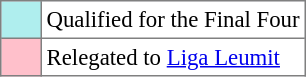<table bgcolor="#f7f8ff" float="right" cellpadding="3" cellspacing="0" border="1" style="font-size: 95%; border: gray solid 1px; border-collapse: collapse;text-align:center;">
<tr>
<td style="background: #afeeee;" width="20"></td>
<td bgcolor="#ffffff" align="left">Qualified for the Final Four</td>
</tr>
<tr>
<td style="background: #ffc0cb" width="20"></td>
<td bgcolor="#ffffff" align="left">Relegated to <a href='#'>Liga Leumit</a></td>
</tr>
</table>
